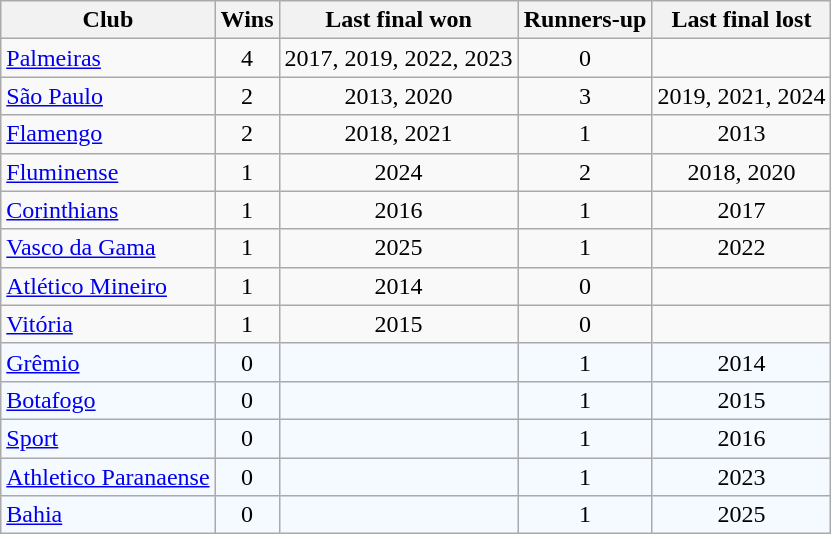<table class="wikitable sortable" style="text-align: center;">
<tr>
<th>Club</th>
<th>Wins</th>
<th>Last final won</th>
<th>Runners-up</th>
<th>Last final lost</th>
</tr>
<tr>
<td align=left><a href='#'>Palmeiras</a></td>
<td>4</td>
<td>2017, 2019, 2022, 2023</td>
<td>0</td>
<td></td>
</tr>
<tr>
<td align="left"><a href='#'>São Paulo</a></td>
<td>2</td>
<td>2013, 2020</td>
<td>3</td>
<td>2019, 2021, 2024</td>
</tr>
<tr>
<td align=left><a href='#'>Flamengo</a></td>
<td>2</td>
<td>2018, 2021</td>
<td>1</td>
<td>2013</td>
</tr>
<tr>
<td align=left><a href='#'>Fluminense</a></td>
<td>1</td>
<td>2024</td>
<td>2</td>
<td>2018, 2020</td>
</tr>
<tr>
<td align="left"><a href='#'>Corinthians</a></td>
<td>1</td>
<td>2016</td>
<td>1</td>
<td>2017</td>
</tr>
<tr>
<td align=left><a href='#'>Vasco da Gama</a></td>
<td>1</td>
<td>2025</td>
<td>1</td>
<td>2022</td>
</tr>
<tr>
<td align="left"><a href='#'>Atlético Mineiro</a></td>
<td>1</td>
<td>2014</td>
<td>0</td>
<td></td>
</tr>
<tr>
<td align="left"><a href='#'>Vitória</a></td>
<td>1</td>
<td>2015</td>
<td>0</td>
<td></td>
</tr>
<tr style="background:#f4faff;">
<td align=left><a href='#'>Grêmio</a></td>
<td>0</td>
<td></td>
<td>1</td>
<td>2014</td>
</tr>
<tr style="background:#f4faff;">
<td align=left><a href='#'>Botafogo</a></td>
<td>0</td>
<td></td>
<td>1</td>
<td>2015</td>
</tr>
<tr style="background:#f4faff;">
<td align=left><a href='#'>Sport</a></td>
<td>0</td>
<td></td>
<td>1</td>
<td>2016</td>
</tr>
<tr style="background:#f4faff;">
<td align=left><a href='#'>Athletico Paranaense</a></td>
<td>0</td>
<td></td>
<td>1</td>
<td>2023</td>
</tr>
<tr style="background:#f4faff;">
<td align=left><a href='#'>Bahia</a></td>
<td>0</td>
<td></td>
<td>1</td>
<td>2025</td>
</tr>
</table>
